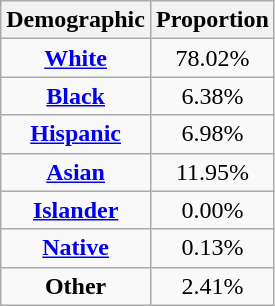<table class="wikitable floatright" style="text-align: center">
<tr>
<th>Demographic</th>
<th>Proportion</th>
</tr>
<tr>
<td><strong><a href='#'>White</a></strong></td>
<td>78.02%</td>
</tr>
<tr>
<td><strong><a href='#'>Black</a></strong></td>
<td>6.38%</td>
</tr>
<tr>
<td><strong><a href='#'>Hispanic</a></strong></td>
<td>6.98%</td>
</tr>
<tr>
<td><strong><a href='#'>Asian</a></strong></td>
<td>11.95%</td>
</tr>
<tr>
<td><strong><a href='#'>Islander</a></strong></td>
<td>0.00%</td>
</tr>
<tr>
<td><strong><a href='#'>Native</a></strong></td>
<td>0.13%</td>
</tr>
<tr>
<td><strong>Other</strong></td>
<td>2.41%</td>
</tr>
</table>
